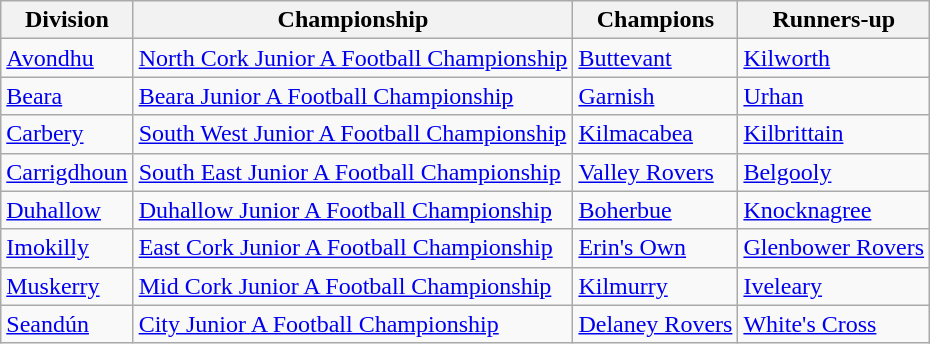<table class="wikitable">
<tr>
<th>Division</th>
<th>Championship</th>
<th>Champions</th>
<th>Runners-up</th>
</tr>
<tr>
<td><a href='#'>Avondhu</a></td>
<td><a href='#'>North Cork Junior A Football Championship</a></td>
<td><a href='#'>Buttevant</a></td>
<td><a href='#'>Kilworth</a></td>
</tr>
<tr>
<td><a href='#'>Beara</a></td>
<td><a href='#'>Beara Junior A Football Championship</a></td>
<td><a href='#'>Garnish</a></td>
<td><a href='#'>Urhan</a></td>
</tr>
<tr>
<td><a href='#'>Carbery</a></td>
<td><a href='#'>South West Junior A Football Championship</a></td>
<td><a href='#'>Kilmacabea</a></td>
<td><a href='#'>Kilbrittain</a></td>
</tr>
<tr>
<td><a href='#'>Carrigdhoun</a></td>
<td><a href='#'>South East Junior A Football Championship</a></td>
<td><a href='#'>Valley Rovers</a></td>
<td><a href='#'>Belgooly</a></td>
</tr>
<tr>
<td><a href='#'>Duhallow</a></td>
<td><a href='#'>Duhallow Junior A Football Championship</a></td>
<td><a href='#'>Boherbue</a></td>
<td><a href='#'>Knocknagree</a></td>
</tr>
<tr>
<td><a href='#'>Imokilly</a></td>
<td><a href='#'>East Cork Junior A Football Championship</a></td>
<td><a href='#'>Erin's Own</a></td>
<td><a href='#'>Glenbower Rovers</a></td>
</tr>
<tr>
<td><a href='#'>Muskerry</a></td>
<td><a href='#'>Mid Cork Junior A Football Championship</a></td>
<td><a href='#'>Kilmurry</a></td>
<td><a href='#'>Iveleary</a></td>
</tr>
<tr>
<td><a href='#'>Seandún</a></td>
<td><a href='#'>City Junior A Football Championship</a></td>
<td><a href='#'>Delaney Rovers</a></td>
<td><a href='#'>White's Cross</a></td>
</tr>
</table>
